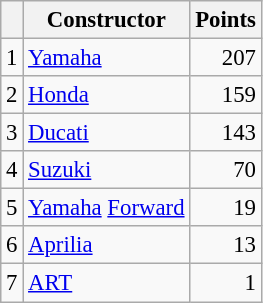<table class="wikitable" style="font-size: 95%;">
<tr>
<th></th>
<th>Constructor</th>
<th>Points</th>
</tr>
<tr>
<td align=center>1</td>
<td> <a href='#'>Yamaha</a></td>
<td align=right>207</td>
</tr>
<tr>
<td align=center>2</td>
<td> <a href='#'>Honda</a></td>
<td align=right>159</td>
</tr>
<tr>
<td align=center>3</td>
<td> <a href='#'>Ducati</a></td>
<td align=right>143</td>
</tr>
<tr>
<td align=center>4</td>
<td> <a href='#'>Suzuki</a></td>
<td align=right>70</td>
</tr>
<tr>
<td align=center>5</td>
<td> <a href='#'>Yamaha</a> <a href='#'>Forward</a></td>
<td align=right>19</td>
</tr>
<tr>
<td align=center>6</td>
<td> <a href='#'>Aprilia</a></td>
<td align=right>13</td>
</tr>
<tr>
<td align=center>7</td>
<td> <a href='#'>ART</a></td>
<td align=right>1</td>
</tr>
</table>
